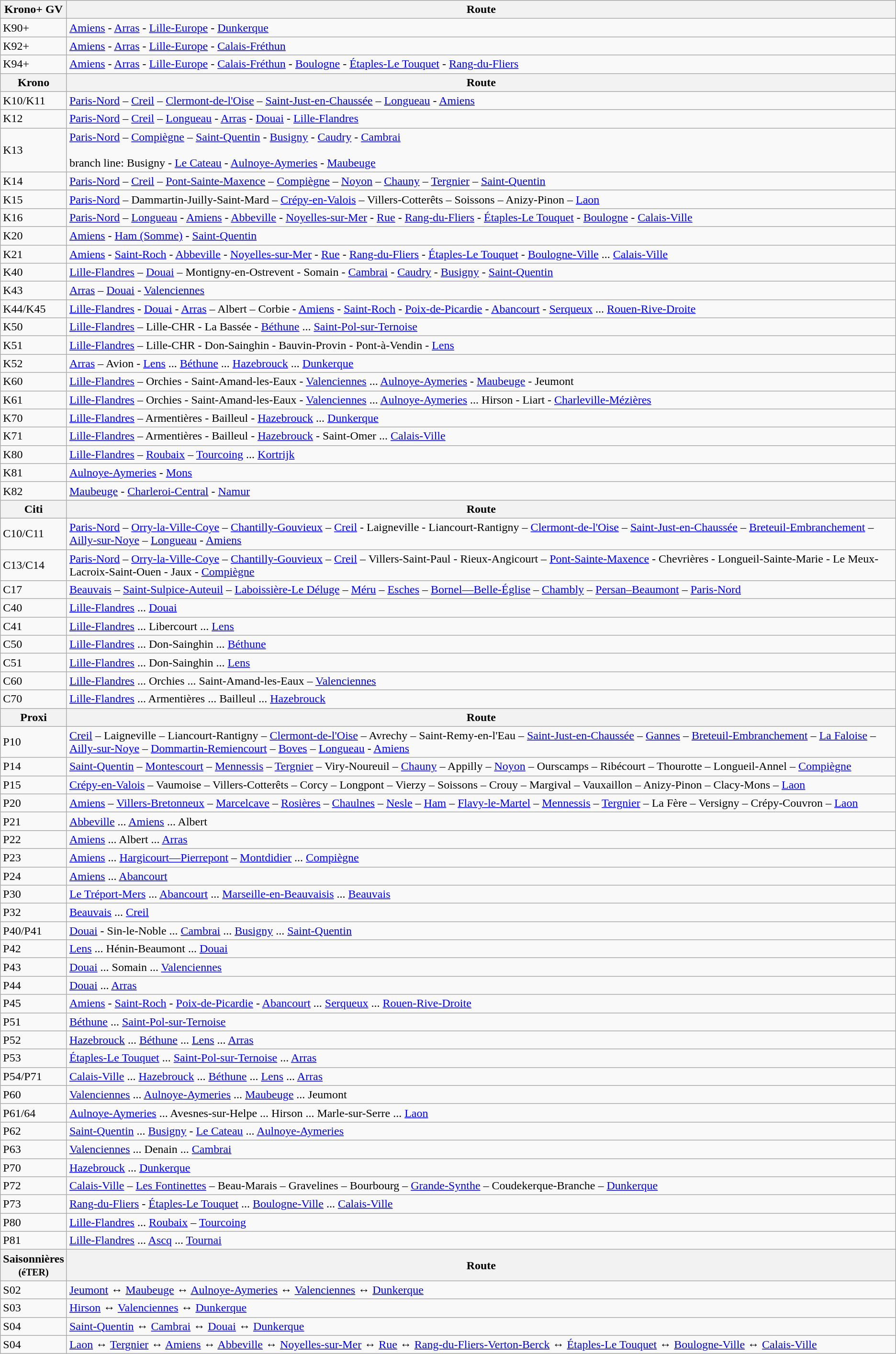<table class="wikitable vatop">
<tr>
<th>Krono+ GV</th>
<th>Route</th>
</tr>
<tr>
<td>K90+</td>
<td><a href='#'>Amiens</a> - <a href='#'>Arras</a> - <a href='#'>Lille-Europe</a> - <a href='#'>Dunkerque</a></td>
</tr>
<tr>
<td>K92+</td>
<td><a href='#'>Amiens</a> - <a href='#'>Arras</a> - <a href='#'>Lille-Europe</a> - <a href='#'>Calais-Fréthun</a></td>
</tr>
<tr>
<td>K94+</td>
<td><a href='#'>Amiens</a> - <a href='#'>Arras</a> - <a href='#'>Lille-Europe</a> - <a href='#'>Calais-Fréthun</a> - <a href='#'>Boulogne</a> - <a href='#'>Étaples-Le Touquet</a> - <a href='#'>Rang-du-Fliers</a></td>
</tr>
<tr>
<th>Krono</th>
<th>Route</th>
</tr>
<tr>
<td>K10/K11</td>
<td><a href='#'>Paris-Nord</a> – <a href='#'>Creil</a> – <a href='#'>Clermont-de-l'Oise</a> – <a href='#'>Saint-Just-en-Chaussée</a> – <a href='#'>Longueau</a> - <a href='#'>Amiens</a></td>
</tr>
<tr>
<td>K12</td>
<td><a href='#'>Paris-Nord</a> – <a href='#'>Creil</a> – <a href='#'>Longueau</a> - <a href='#'>Arras</a> - <a href='#'>Douai</a> - <a href='#'>Lille-Flandres</a></td>
</tr>
<tr>
<td>K13</td>
<td><a href='#'>Paris-Nord</a> – <a href='#'>Compiègne</a> – <a href='#'>Saint-Quentin</a> - <a href='#'>Busigny</a> - <a href='#'>Caudry</a> - <a href='#'>Cambrai</a><br><br>branch line: Busigny - <a href='#'>Le Cateau</a> - <a href='#'>Aulnoye-Aymeries</a> - <a href='#'>Maubeuge</a></td>
</tr>
<tr>
<td>K14</td>
<td><a href='#'>Paris-Nord</a> – <a href='#'>Creil</a> – <a href='#'>Pont-Sainte-Maxence</a> – <a href='#'>Compiègne</a> – <a href='#'>Noyon</a> – <a href='#'>Chauny</a> – <a href='#'>Tergnier</a> – <a href='#'>Saint-Quentin</a></td>
</tr>
<tr>
<td>K15</td>
<td><a href='#'>Paris-Nord</a> – Dammartin-Juilly-Saint-Mard – <a href='#'>Crépy-en-Valois</a> – Villers-Cotterêts – Soissons – Anizy-Pinon – <a href='#'>Laon</a></td>
</tr>
<tr>
<td>K16</td>
<td><a href='#'>Paris-Nord</a> – <a href='#'>Longueau</a> - <a href='#'>Amiens</a> - <a href='#'>Abbeville</a> - <a href='#'>Noyelles-sur-Mer</a> - <a href='#'>Rue</a> - <a href='#'>Rang-du-Fliers</a> - <a href='#'>Étaples-Le Touquet</a> - <a href='#'>Boulogne</a> - <a href='#'>Calais-Ville</a></td>
</tr>
<tr>
<td>K20</td>
<td><a href='#'>Amiens</a> - <a href='#'>Ham (Somme)</a> - <a href='#'>Saint-Quentin</a></td>
</tr>
<tr>
<td>K21</td>
<td><a href='#'>Amiens</a> - <a href='#'>Saint-Roch</a> - <a href='#'>Abbeville</a> - <a href='#'>Noyelles-sur-Mer</a> - <a href='#'>Rue</a> - <a href='#'>Rang-du-Fliers</a> - <a href='#'>Étaples-Le Touquet</a> - <a href='#'>Boulogne-Ville</a> ... <a href='#'>Calais-Ville</a></td>
</tr>
<tr>
<td>K40</td>
<td><a href='#'>Lille-Flandres</a> – <a href='#'>Douai</a> – Montigny-en-Ostrevent - Somain - <a href='#'>Cambrai</a> - <a href='#'>Caudry</a> - <a href='#'>Busigny</a> - <a href='#'>Saint-Quentin</a></td>
</tr>
<tr>
<td>K43</td>
<td><a href='#'>Arras</a> – <a href='#'>Douai</a> - <a href='#'>Valenciennes</a></td>
</tr>
<tr>
<td>K44/K45</td>
<td><a href='#'>Lille-Flandres</a> - <a href='#'>Douai</a> - <a href='#'>Arras</a> – Albert – Corbie - <a href='#'>Amiens</a> - <a href='#'>Saint-Roch</a> - <a href='#'>Poix-de-Picardie</a> - <a href='#'>Abancourt</a> - <a href='#'>Serqueux</a> ... <a href='#'>Rouen-Rive-Droite</a></td>
</tr>
<tr>
<td>K50</td>
<td><a href='#'>Lille-Flandres</a> – Lille-CHR - La Bassée - <a href='#'>Béthune</a> ... <a href='#'>Saint-Pol-sur-Ternoise</a></td>
</tr>
<tr>
<td>K51</td>
<td><a href='#'>Lille-Flandres</a> – Lille-CHR - Don-Sainghin - Bauvin-Provin - Pont-à-Vendin - <a href='#'>Lens</a></td>
</tr>
<tr>
<td>K52</td>
<td><a href='#'>Arras</a> – Avion - <a href='#'>Lens</a> ... <a href='#'>Béthune</a> ... <a href='#'>Hazebrouck</a> ... <a href='#'>Dunkerque</a></td>
</tr>
<tr>
<td>K60</td>
<td><a href='#'>Lille-Flandres</a> – Orchies - Saint-Amand-les-Eaux - <a href='#'>Valenciennes</a> ... <a href='#'>Aulnoye-Aymeries</a> - <a href='#'>Maubeuge</a> - Jeumont</td>
</tr>
<tr>
<td>K61</td>
<td><a href='#'>Lille-Flandres</a> – Orchies - Saint-Amand-les-Eaux - <a href='#'>Valenciennes</a> ... <a href='#'>Aulnoye-Aymeries</a> ... Hirson - Liart - <a href='#'>Charleville-Mézières</a></td>
</tr>
<tr>
<td>K70</td>
<td><a href='#'>Lille-Flandres</a> – Armentières - Bailleul - <a href='#'>Hazebrouck</a> ... <a href='#'>Dunkerque</a></td>
</tr>
<tr>
<td>K71</td>
<td><a href='#'>Lille-Flandres</a> – Armentières - Bailleul - <a href='#'>Hazebrouck</a> - Saint-Omer ... <a href='#'>Calais-Ville</a></td>
</tr>
<tr>
<td>K80</td>
<td><a href='#'>Lille-Flandres</a> – <a href='#'>Roubaix</a> – <a href='#'>Tourcoing</a> ... <a href='#'>Kortrijk</a></td>
</tr>
<tr>
<td>K81</td>
<td><a href='#'>Aulnoye-Aymeries</a> - <a href='#'>Mons</a></td>
</tr>
<tr>
<td>K82</td>
<td><a href='#'>Maubeuge</a> - <a href='#'>Charleroi-Central</a> - <a href='#'>Namur</a></td>
</tr>
<tr>
<th>Citi</th>
<th>Route</th>
</tr>
<tr>
<td>C10/C11</td>
<td><a href='#'>Paris-Nord</a> – <a href='#'>Orry-la-Ville-Coye</a> – <a href='#'>Chantilly-Gouvieux</a> – <a href='#'>Creil</a> - Laigneville - Liancourt-Rantigny – <a href='#'>Clermont-de-l'Oise</a> – <a href='#'>Saint-Just-en-Chaussée</a> – <a href='#'>Breteuil-Embranchement</a> – <a href='#'>Ailly-sur-Noye</a> – <a href='#'>Longueau</a> - <a href='#'>Amiens</a></td>
</tr>
<tr>
<td>C13/C14</td>
<td><a href='#'>Paris-Nord</a> – <a href='#'>Orry-la-Ville-Coye</a> – <a href='#'>Chantilly-Gouvieux</a> – <a href='#'>Creil</a> – Villers-Saint-Paul - Rieux-Angicourt – <a href='#'>Pont-Sainte-Maxence</a> - Chevrières - Longueil-Sainte-Marie - Le Meux-Lacroix-Saint-Ouen - Jaux - <a href='#'>Compiègne</a></td>
</tr>
<tr>
<td>C17</td>
<td><a href='#'>Beauvais</a> – <a href='#'>Saint-Sulpice-Auteuil</a> – <a href='#'>Laboissière-Le Déluge</a> – <a href='#'>Méru</a> – <a href='#'>Esches</a> – <a href='#'>Bornel—Belle-Église</a> – <a href='#'>Chambly</a> – <a href='#'>Persan–Beaumont</a> – <a href='#'>Paris-Nord</a></td>
</tr>
<tr>
<td>C40</td>
<td><a href='#'>Lille-Flandres</a> ... <a href='#'>Douai</a></td>
</tr>
<tr>
<td>C41</td>
<td><a href='#'>Lille-Flandres</a> ... Libercourt ... <a href='#'>Lens</a></td>
</tr>
<tr>
<td>C50</td>
<td><a href='#'>Lille-Flandres</a> ... Don-Sainghin ... <a href='#'>Béthune</a></td>
</tr>
<tr>
<td>C51</td>
<td><a href='#'>Lille-Flandres</a> ... Don-Sainghin ... <a href='#'>Lens</a></td>
</tr>
<tr>
<td>C60</td>
<td><a href='#'>Lille-Flandres</a> ... Orchies ... Saint-Amand-les-Eaux – <a href='#'>Valenciennes</a></td>
</tr>
<tr>
<td>C70</td>
<td><a href='#'>Lille-Flandres</a> ... Armentières ... Bailleul ... <a href='#'>Hazebrouck</a></td>
</tr>
<tr>
<th>Proxi</th>
<th>Route</th>
</tr>
<tr>
<td>P10</td>
<td><a href='#'>Creil</a> – Laigneville – Liancourt-Rantigny – <a href='#'>Clermont-de-l'Oise</a> – Avrechy – Saint-Remy-en-l'Eau – <a href='#'>Saint-Just-en-Chaussée</a> – <a href='#'>Gannes</a> – <a href='#'>Breteuil-Embranchement</a> – <a href='#'>La Faloise</a> – <a href='#'>Ailly-sur-Noye</a> – <a href='#'>Dommartin-Remiencourt</a> – <a href='#'>Boves</a> – <a href='#'>Longueau</a> - <a href='#'>Amiens</a></td>
</tr>
<tr>
<td>P14</td>
<td><a href='#'>Saint-Quentin</a> – <a href='#'>Montescourt</a> – <a href='#'>Mennessis</a> – <a href='#'>Tergnier</a> – Viry-Noureuil – <a href='#'>Chauny</a> – Appilly – <a href='#'>Noyon</a> – Ourscamps – Ribécourt – Thourotte – Longueil-Annel – <a href='#'>Compiègne</a></td>
</tr>
<tr>
<td>P15</td>
<td><a href='#'>Crépy-en-Valois</a> – Vaumoise – Villers-Cotterêts – Corcy – Longpont – Vierzy – Soissons – Crouy – Margival – Vauxaillon – Anizy-Pinon – Clacy-Mons – <a href='#'>Laon</a></td>
</tr>
<tr>
<td>P20</td>
<td><a href='#'>Amiens</a> – <a href='#'>Villers-Bretonneux</a> – <a href='#'>Marcelcave</a> – <a href='#'>Rosières</a> – <a href='#'>Chaulnes</a> – <a href='#'>Nesle</a> – <a href='#'>Ham</a> – <a href='#'>Flavy-le-Martel</a> – <a href='#'>Mennessis</a> – <a href='#'>Tergnier</a> – La Fère – Versigny – Crépy-Couvron – <a href='#'>Laon</a></td>
</tr>
<tr>
<td>P21</td>
<td><a href='#'>Abbeville</a> ... <a href='#'>Amiens</a> ... Albert</td>
</tr>
<tr>
<td>P22</td>
<td><a href='#'>Amiens</a> ... Albert ... <a href='#'>Arras</a></td>
</tr>
<tr>
<td>P23</td>
<td><a href='#'>Amiens</a> ... <a href='#'>Hargicourt—Pierrepont</a> – <a href='#'>Montdidier</a> ... <a href='#'>Compiègne</a></td>
</tr>
<tr>
<td>P24</td>
<td><a href='#'>Amiens</a> ... <a href='#'>Abancourt</a></td>
</tr>
<tr>
<td>P30</td>
<td><a href='#'>Le Tréport-Mers</a> ... <a href='#'>Abancourt</a> ... <a href='#'>Marseille-en-Beauvaisis</a> ... <a href='#'>Beauvais</a></td>
</tr>
<tr>
<td>P32</td>
<td><a href='#'>Beauvais</a> ... <a href='#'>Creil</a></td>
</tr>
<tr>
<td>P40/P41</td>
<td><a href='#'>Douai</a> - Sin-le-Noble ... <a href='#'>Cambrai</a> ... <a href='#'>Busigny</a> ... <a href='#'>Saint-Quentin</a></td>
</tr>
<tr>
<td>P42</td>
<td><a href='#'>Lens</a> ... Hénin-Beaumont ... <a href='#'>Douai</a></td>
</tr>
<tr>
<td>P43</td>
<td><a href='#'>Douai</a> ... Somain ... <a href='#'>Valenciennes</a></td>
</tr>
<tr>
<td>P44</td>
<td><a href='#'>Douai</a> ... <a href='#'>Arras</a></td>
</tr>
<tr>
<td>P45</td>
<td><a href='#'>Amiens</a> - <a href='#'>Saint-Roch</a> - <a href='#'>Poix-de-Picardie</a> - <a href='#'>Abancourt</a> ... <a href='#'>Serqueux</a> ... <a href='#'>Rouen-Rive-Droite</a></td>
</tr>
<tr>
<td>P51</td>
<td><a href='#'>Béthune</a> ... <a href='#'>Saint-Pol-sur-Ternoise</a></td>
</tr>
<tr>
<td>P52</td>
<td><a href='#'>Hazebrouck</a> ... <a href='#'>Béthune</a> ... <a href='#'>Lens</a> ... <a href='#'>Arras</a></td>
</tr>
<tr>
<td>P53</td>
<td><a href='#'>Étaples-Le Touquet</a> ... <a href='#'>Saint-Pol-sur-Ternoise</a> ... <a href='#'>Arras</a></td>
</tr>
<tr>
<td>P54/P71</td>
<td><a href='#'>Calais-Ville</a> ... <a href='#'>Hazebrouck</a> ... <a href='#'>Béthune</a> ... <a href='#'>Lens</a> ... <a href='#'>Arras</a></td>
</tr>
<tr>
<td>P60</td>
<td><a href='#'>Valenciennes</a> ... <a href='#'>Aulnoye-Aymeries</a> ... <a href='#'>Maubeuge</a> ... Jeumont</td>
</tr>
<tr>
<td>P61/64</td>
<td><a href='#'>Aulnoye-Aymeries</a> ... Avesnes-sur-Helpe ... Hirson ... Marle-sur-Serre ... <a href='#'>Laon</a></td>
</tr>
<tr>
<td>P62</td>
<td><a href='#'>Saint-Quentin</a> ... <a href='#'>Busigny</a> - <a href='#'>Le Cateau</a> ... <a href='#'>Aulnoye-Aymeries</a></td>
</tr>
<tr>
<td>P63</td>
<td><a href='#'>Valenciennes</a> ... Denain ... <a href='#'>Cambrai</a></td>
</tr>
<tr>
<td>P70</td>
<td><a href='#'>Hazebrouck</a> ... <a href='#'>Dunkerque</a></td>
</tr>
<tr>
<td>P72</td>
<td><a href='#'>Calais-Ville</a> – <a href='#'>Les Fontinettes</a> – Beau-Marais – Gravelines – Bourbourg – <a href='#'>Grande-Synthe</a> – Coudekerque-Branche – <a href='#'>Dunkerque</a></td>
</tr>
<tr>
<td>P73</td>
<td><a href='#'>Rang-du-Fliers</a> - <a href='#'>Étaples-Le Touquet</a> ... <a href='#'>Boulogne-Ville</a> ... <a href='#'>Calais-Ville</a></td>
</tr>
<tr>
<td>P80</td>
<td><a href='#'>Lille-Flandres</a> ... <a href='#'>Roubaix</a> – <a href='#'>Tourcoing</a></td>
</tr>
<tr>
<td>P81</td>
<td><a href='#'>Lille-Flandres</a> ... <a href='#'>Ascq</a> ... <a href='#'>Tournai</a></td>
</tr>
<tr>
<th>Saisonnières<br><small>(éTER)</small></th>
<th>Route</th>
</tr>
<tr>
<td>S02</td>
<td><a href='#'>Jeumont</a> ↔ <a href='#'>Maubeuge</a> ↔ <a href='#'>Aulnoye-Aymeries</a> ↔ <a href='#'>Valenciennes</a> ↔ <a href='#'>Dunkerque</a></td>
</tr>
<tr>
<td>S03</td>
<td><a href='#'>Hirson</a> ↔ <a href='#'>Valenciennes</a> ↔ <a href='#'>Dunkerque</a></td>
</tr>
<tr>
<td>S04</td>
<td><a href='#'>Saint-Quentin</a> ↔ <a href='#'>Cambrai</a> ↔ <a href='#'>Douai</a> ↔ <a href='#'>Dunkerque</a></td>
</tr>
<tr>
<td>S04</td>
<td><a href='#'>Laon</a> ↔ <a href='#'>Tergnier</a> ↔ <a href='#'>Amiens</a> ↔ <a href='#'>Abbeville</a> ↔ <a href='#'>Noyelles-sur-Mer</a> ↔ <a href='#'>Rue</a> ↔ <a href='#'>Rang-du-Fliers-Verton-Berck</a> ↔ <a href='#'>Étaples-Le Touquet</a> ↔ <a href='#'>Boulogne-Ville</a> ↔ <a href='#'>Calais-Ville</a></td>
</tr>
</table>
